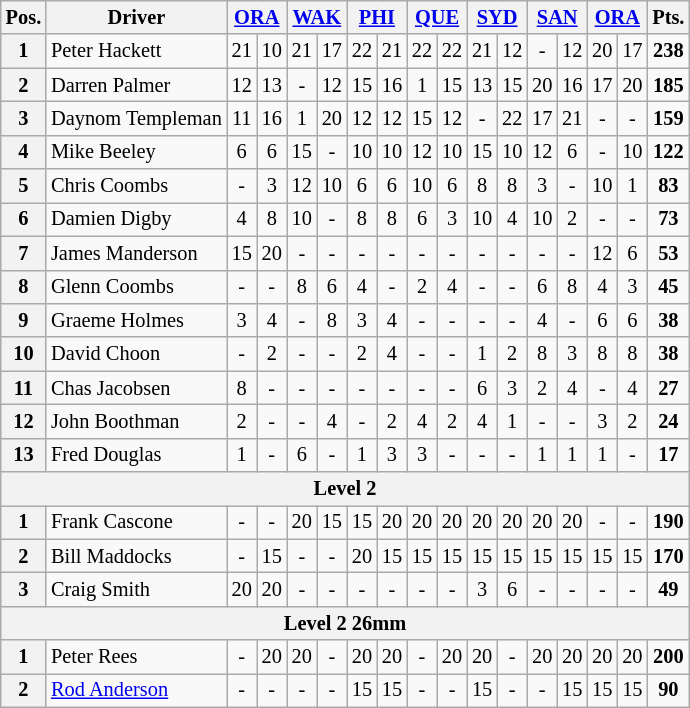<table class="wikitable" style="font-size: 85%; text-align:center">
<tr>
<th>Pos.</th>
<th>Driver</th>
<th colspan=2><a href='#'>ORA</a></th>
<th colspan=2><a href='#'>WAK</a></th>
<th colspan=2><a href='#'>PHI</a></th>
<th colspan=2><a href='#'>QUE</a></th>
<th colspan=2><a href='#'>SYD</a></th>
<th colspan=2><a href='#'>SAN</a></th>
<th colspan=2><a href='#'>ORA</a></th>
<th>Pts.</th>
</tr>
<tr>
<th>1</th>
<td align=left>Peter Hackett</td>
<td>21</td>
<td>10</td>
<td>21</td>
<td>17</td>
<td>22</td>
<td>21</td>
<td>22</td>
<td>22</td>
<td>21</td>
<td>12</td>
<td>-</td>
<td>12</td>
<td>20</td>
<td>17</td>
<td><strong>238</strong></td>
</tr>
<tr>
<th>2</th>
<td align=left>Darren Palmer</td>
<td>12</td>
<td>13</td>
<td>-</td>
<td>12</td>
<td>15</td>
<td>16</td>
<td>1</td>
<td>15</td>
<td>13</td>
<td>15</td>
<td>20</td>
<td>16</td>
<td>17</td>
<td>20</td>
<td><strong>185</strong></td>
</tr>
<tr>
<th>3</th>
<td align=left>Daynom Templeman</td>
<td>11</td>
<td>16</td>
<td>1</td>
<td>20</td>
<td>12</td>
<td>12</td>
<td>15</td>
<td>12</td>
<td>-</td>
<td>22</td>
<td>17</td>
<td>21</td>
<td>-</td>
<td>-</td>
<td><strong>159</strong></td>
</tr>
<tr>
<th>4</th>
<td align=left>Mike Beeley</td>
<td>6</td>
<td>6</td>
<td>15</td>
<td>-</td>
<td>10</td>
<td>10</td>
<td>12</td>
<td>10</td>
<td>15</td>
<td>10</td>
<td>12</td>
<td>6</td>
<td>-</td>
<td>10</td>
<td><strong>122</strong></td>
</tr>
<tr>
<th>5</th>
<td align=left>Chris Coombs</td>
<td>-</td>
<td>3</td>
<td>12</td>
<td>10</td>
<td>6</td>
<td>6</td>
<td>10</td>
<td>6</td>
<td>8</td>
<td>8</td>
<td>3</td>
<td>-</td>
<td>10</td>
<td>1</td>
<td><strong>83</strong></td>
</tr>
<tr>
<th>6</th>
<td align=left>Damien Digby</td>
<td>4</td>
<td>8</td>
<td>10</td>
<td>-</td>
<td>8</td>
<td>8</td>
<td>6</td>
<td>3</td>
<td>10</td>
<td>4</td>
<td>10</td>
<td>2</td>
<td>-</td>
<td>-</td>
<td><strong>73</strong></td>
</tr>
<tr>
<th>7</th>
<td align=left>James Manderson</td>
<td>15</td>
<td>20</td>
<td>-</td>
<td>-</td>
<td>-</td>
<td>-</td>
<td>-</td>
<td>-</td>
<td>-</td>
<td>-</td>
<td>-</td>
<td>-</td>
<td>12</td>
<td>6</td>
<td><strong>53</strong></td>
</tr>
<tr>
<th>8</th>
<td align=left>Glenn Coombs</td>
<td>-</td>
<td>-</td>
<td>8</td>
<td>6</td>
<td>4</td>
<td>-</td>
<td>2</td>
<td>4</td>
<td>-</td>
<td>-</td>
<td>6</td>
<td>8</td>
<td>4</td>
<td>3</td>
<td><strong>45</strong></td>
</tr>
<tr>
<th>9</th>
<td align=left>Graeme Holmes</td>
<td>3</td>
<td>4</td>
<td>-</td>
<td>8</td>
<td>3</td>
<td>4</td>
<td>-</td>
<td>-</td>
<td>-</td>
<td>-</td>
<td>4</td>
<td>-</td>
<td>6</td>
<td>6</td>
<td><strong>38</strong></td>
</tr>
<tr>
<th>10</th>
<td align=left>David Choon</td>
<td>-</td>
<td>2</td>
<td>-</td>
<td>-</td>
<td>2</td>
<td>4</td>
<td>-</td>
<td>-</td>
<td>1</td>
<td>2</td>
<td>8</td>
<td>3</td>
<td>8</td>
<td>8</td>
<td><strong>38</strong></td>
</tr>
<tr>
<th>11</th>
<td align=left>Chas Jacobsen</td>
<td>8</td>
<td>-</td>
<td>-</td>
<td>-</td>
<td>-</td>
<td>-</td>
<td>-</td>
<td>-</td>
<td>6</td>
<td>3</td>
<td>2</td>
<td>4</td>
<td>-</td>
<td>4</td>
<td><strong>27</strong></td>
</tr>
<tr>
<th>12</th>
<td align=left>John Boothman</td>
<td>2</td>
<td>-</td>
<td>-</td>
<td>4</td>
<td>-</td>
<td>2</td>
<td>4</td>
<td>2</td>
<td>4</td>
<td>1</td>
<td>-</td>
<td>-</td>
<td>3</td>
<td>2</td>
<td><strong>24</strong></td>
</tr>
<tr>
<th>13</th>
<td align=left>Fred Douglas</td>
<td>1</td>
<td>-</td>
<td>6</td>
<td>-</td>
<td>1</td>
<td>3</td>
<td>3</td>
<td>-</td>
<td>-</td>
<td>-</td>
<td>1</td>
<td>1</td>
<td>1</td>
<td>-</td>
<td><strong>17</strong></td>
</tr>
<tr>
<th colspan=20>Level 2</th>
</tr>
<tr>
<th>1</th>
<td align=left>Frank Cascone</td>
<td>-</td>
<td>-</td>
<td>20</td>
<td>15</td>
<td>15</td>
<td>20</td>
<td>20</td>
<td>20</td>
<td>20</td>
<td>20</td>
<td>20</td>
<td>20</td>
<td>-</td>
<td>-</td>
<td><strong>190</strong></td>
</tr>
<tr>
<th>2</th>
<td align=left>Bill Maddocks</td>
<td>-</td>
<td>15</td>
<td>-</td>
<td>-</td>
<td>20</td>
<td>15</td>
<td>15</td>
<td>15</td>
<td>15</td>
<td>15</td>
<td>15</td>
<td>15</td>
<td>15</td>
<td>15</td>
<td><strong>170</strong></td>
</tr>
<tr>
<th>3</th>
<td align=left>Craig Smith</td>
<td>20</td>
<td>20</td>
<td>-</td>
<td>-</td>
<td>-</td>
<td>-</td>
<td>-</td>
<td>-</td>
<td>3</td>
<td>6</td>
<td>-</td>
<td>-</td>
<td>-</td>
<td>-</td>
<td><strong>49</strong></td>
</tr>
<tr>
<th colspan=20>Level 2 26mm</th>
</tr>
<tr>
<th>1</th>
<td align=left>Peter Rees</td>
<td>-</td>
<td>20</td>
<td>20</td>
<td>-</td>
<td>20</td>
<td>20</td>
<td>-</td>
<td>20</td>
<td>20</td>
<td>-</td>
<td>20</td>
<td>20</td>
<td>20</td>
<td>20</td>
<td><strong>200</strong></td>
</tr>
<tr>
<th>2</th>
<td align=left><a href='#'>Rod Anderson</a></td>
<td>-</td>
<td>-</td>
<td>-</td>
<td>-</td>
<td>15</td>
<td>15</td>
<td>-</td>
<td>-</td>
<td>15</td>
<td>-</td>
<td>-</td>
<td>15</td>
<td>15</td>
<td>15</td>
<td><strong>90</strong></td>
</tr>
</table>
